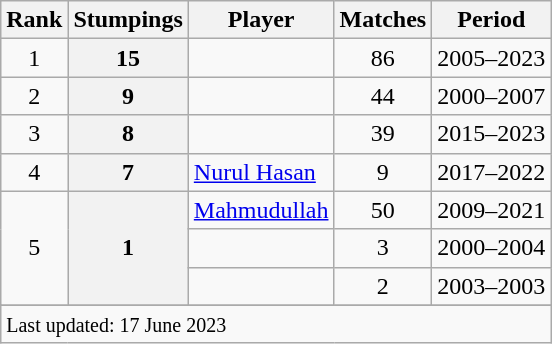<table class="wikitable plainrowheaders sortable">
<tr>
<th scope=col>Rank</th>
<th scope=col>Stumpings</th>
<th scope=col>Player</th>
<th scope=col>Matches</th>
<th scope=col>Period</th>
</tr>
<tr>
<td align=center>1</td>
<th scope=row style=text-align:center;>15</th>
<td></td>
<td align=center>86</td>
<td>2005–2023</td>
</tr>
<tr>
<td align=center>2</td>
<th scope=row style=text-align:center;>9</th>
<td></td>
<td align=center>44</td>
<td>2000–2007</td>
</tr>
<tr>
<td align=center>3</td>
<th scope=row style=text-align:center;>8</th>
<td></td>
<td align=center>39</td>
<td>2015–2023</td>
</tr>
<tr>
<td align="center">4</td>
<th scope="row" style="text-align:center;">7</th>
<td><a href='#'>Nurul Hasan</a> </td>
<td align="center">9</td>
<td>2017–2022</td>
</tr>
<tr>
<td align=center rowspan=3>5</td>
<th scope=row style=text-align:center; rowspan=3>1</th>
<td><a href='#'>Mahmudullah</a></td>
<td align=center>50</td>
<td>2009–2021</td>
</tr>
<tr>
<td></td>
<td align=center>3</td>
<td>2000–2004</td>
</tr>
<tr>
<td></td>
<td align=center>2</td>
<td>2003–2003</td>
</tr>
<tr>
</tr>
<tr class=sortbottom>
<td colspan=5><small>Last updated: 17 June 2023</small></td>
</tr>
</table>
